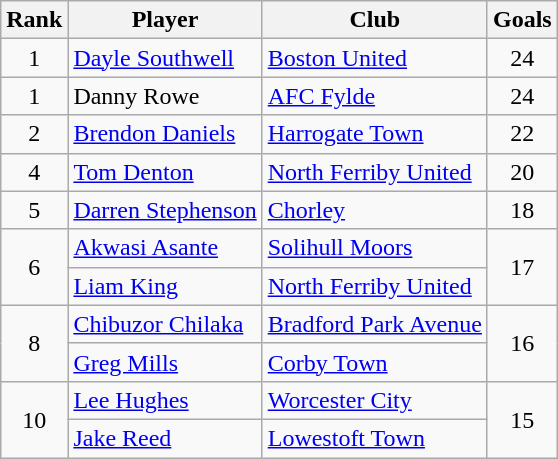<table class="wikitable" style="text-align:center">
<tr>
<th>Rank</th>
<th>Player</th>
<th>Club</th>
<th>Goals</th>
</tr>
<tr>
<td>1</td>
<td align="left"><a href='#'>Dayle Southwell</a></td>
<td align="left"><a href='#'>Boston United</a></td>
<td>24</td>
</tr>
<tr>
<td>1</td>
<td align="left">Danny Rowe</td>
<td align="left"><a href='#'>AFC Fylde</a></td>
<td>24</td>
</tr>
<tr>
<td>2</td>
<td align="left"><a href='#'>Brendon Daniels</a></td>
<td align="left"><a href='#'>Harrogate Town</a></td>
<td>22</td>
</tr>
<tr>
<td>4</td>
<td align="left"><a href='#'>Tom Denton</a></td>
<td align="left"><a href='#'>North Ferriby United</a></td>
<td>20</td>
</tr>
<tr>
<td>5</td>
<td align="left"><a href='#'>Darren Stephenson</a></td>
<td align="left"><a href='#'>Chorley</a></td>
<td>18</td>
</tr>
<tr>
<td rowspan="2">6</td>
<td align="left"><a href='#'>Akwasi Asante</a></td>
<td align="left"><a href='#'>Solihull Moors</a></td>
<td rowspan="2">17</td>
</tr>
<tr>
<td align="left"><a href='#'>Liam King</a></td>
<td align="left"><a href='#'>North Ferriby United</a></td>
</tr>
<tr>
<td rowspan="2">8</td>
<td align="left"><a href='#'>Chibuzor Chilaka</a></td>
<td align="left"><a href='#'>Bradford Park Avenue</a></td>
<td rowspan="2">16</td>
</tr>
<tr>
<td align="left"><a href='#'>Greg Mills</a></td>
<td align="left"><a href='#'>Corby Town</a></td>
</tr>
<tr>
<td rowspan="2">10</td>
<td align="left"><a href='#'>Lee Hughes</a></td>
<td align="left"><a href='#'>Worcester City</a></td>
<td rowspan="2">15</td>
</tr>
<tr>
<td align="left"><a href='#'>Jake Reed</a></td>
<td align="left"><a href='#'>Lowestoft Town</a></td>
</tr>
</table>
